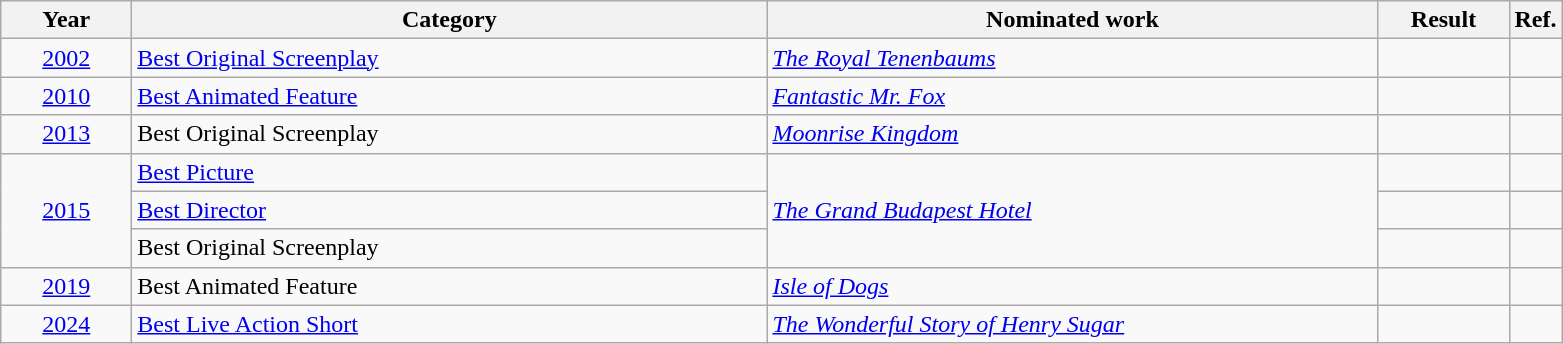<table class=wikitable>
<tr>
<th scope="col" style="width:5em;">Year</th>
<th scope="col" style="width:26em;">Category</th>
<th scope="col" style="width:25em;">Nominated work</th>
<th scope="col" style="width:5em;">Result</th>
<th>Ref.</th>
</tr>
<tr>
<td style="text-align:center;"><a href='#'>2002</a></td>
<td><a href='#'>Best Original Screenplay</a></td>
<td><em><a href='#'>The Royal Tenenbaums</a></em></td>
<td></td>
<td style="text-align:center;"></td>
</tr>
<tr>
<td style="text-align:center;"><a href='#'>2010</a></td>
<td><a href='#'>Best Animated Feature</a></td>
<td><em><a href='#'>Fantastic Mr. Fox</a></em></td>
<td></td>
<td style="text-align:center;"></td>
</tr>
<tr>
<td style="text-align:center;"><a href='#'>2013</a></td>
<td>Best Original Screenplay</td>
<td><em><a href='#'>Moonrise Kingdom</a></em></td>
<td></td>
<td style="text-align:center;"></td>
</tr>
<tr>
<td style="text-align:center;", rowspan=3><a href='#'>2015</a></td>
<td><a href='#'>Best Picture</a></td>
<td rowspan="3"><em><a href='#'>The Grand Budapest Hotel</a></em></td>
<td></td>
<td style="text-align:center;"></td>
</tr>
<tr>
<td><a href='#'>Best Director</a></td>
<td></td>
<td style="text-align:center;"></td>
</tr>
<tr>
<td>Best Original Screenplay</td>
<td></td>
<td style="text-align:center;"></td>
</tr>
<tr>
<td style="text-align:center;"><a href='#'>2019</a></td>
<td>Best Animated Feature</td>
<td><em><a href='#'>Isle of Dogs</a></em></td>
<td></td>
<td style="text-align:center;"></td>
</tr>
<tr>
<td style="text-align:center;"><a href='#'>2024</a></td>
<td><a href='#'>Best Live Action Short</a></td>
<td><em><a href='#'>The Wonderful Story of Henry Sugar</a></em></td>
<td></td>
<td style="text-align:center;"></td>
</tr>
</table>
